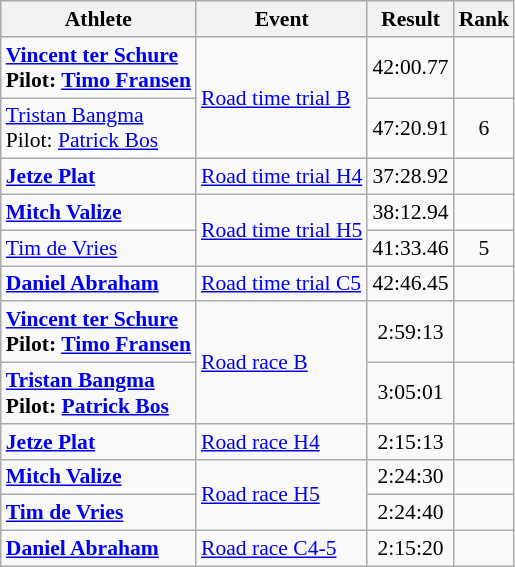<table class=wikitable style="font-size:90%">
<tr>
<th>Athlete</th>
<th>Event</th>
<th>Result</th>
<th>Rank</th>
</tr>
<tr align=center>
<td align=left><strong><a href='#'>Vincent ter Schure</a><br>Pilot: <a href='#'>Timo Fransen</a></strong></td>
<td align=left rowspan=2><a href='#'>Road time trial B</a></td>
<td>42:00.77</td>
<td></td>
</tr>
<tr align=center>
<td align=left><a href='#'>Tristan Bangma</a><br>Pilot: <a href='#'>Patrick Bos</a></td>
<td>47:20.91</td>
<td>6</td>
</tr>
<tr align=center>
<td align=left><strong><a href='#'>Jetze Plat</a></strong></td>
<td align=left><a href='#'>Road time trial H4</a></td>
<td>37:28.92</td>
<td></td>
</tr>
<tr align=center>
<td align=left><strong><a href='#'>Mitch Valize</a></strong></td>
<td align=left rowspan=2><a href='#'>Road time trial H5</a></td>
<td>38:12.94</td>
<td></td>
</tr>
<tr align=center>
<td align=left><a href='#'>Tim de Vries</a></td>
<td>41:33.46</td>
<td>5</td>
</tr>
<tr align=center>
<td align=left><strong><a href='#'>Daniel Abraham</a></strong></td>
<td align=left><a href='#'>Road time trial C5</a></td>
<td>42:46.45</td>
<td></td>
</tr>
<tr align=center>
<td align=left><strong><a href='#'>Vincent ter Schure</a><br>Pilot: <a href='#'>Timo Fransen</a></strong></td>
<td align=left rowspan=2><a href='#'>Road race B</a></td>
<td>2:59:13</td>
<td></td>
</tr>
<tr align=center>
<td align=left><strong><a href='#'>Tristan Bangma</a><br>Pilot: <a href='#'>Patrick Bos</a></strong></td>
<td>3:05:01</td>
<td></td>
</tr>
<tr align=center>
<td align=left><strong><a href='#'>Jetze Plat</a></strong></td>
<td align=left><a href='#'>Road race H4</a></td>
<td>2:15:13</td>
<td></td>
</tr>
<tr align=center>
<td align=left><strong><a href='#'>Mitch Valize</a></strong></td>
<td align=left rowspan=2><a href='#'>Road race H5</a></td>
<td>2:24:30</td>
<td></td>
</tr>
<tr align=center>
<td align=left><strong><a href='#'>Tim de Vries</a></strong></td>
<td>2:24:40</td>
<td></td>
</tr>
<tr align=center>
<td align=left><strong><a href='#'>Daniel Abraham</a></strong></td>
<td align=left><a href='#'>Road race C4-5</a></td>
<td>2:15:20</td>
<td></td>
</tr>
</table>
